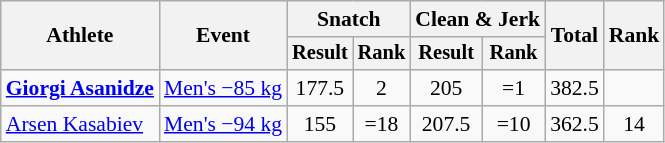<table class="wikitable" style="font-size:90%">
<tr>
<th rowspan="2">Athlete</th>
<th rowspan="2">Event</th>
<th colspan="2">Snatch</th>
<th colspan="2">Clean & Jerk</th>
<th rowspan="2">Total</th>
<th rowspan="2">Rank</th>
</tr>
<tr style="font-size:95%">
<th>Result</th>
<th>Rank</th>
<th>Result</th>
<th>Rank</th>
</tr>
<tr align=center>
<td align=left><strong><a href='#'>Giorgi Asanidze</a></strong></td>
<td align=left><a href='#'>Men's −85 kg</a></td>
<td>177.5</td>
<td>2</td>
<td>205</td>
<td>=1</td>
<td>382.5</td>
<td></td>
</tr>
<tr align=center>
<td align=left><a href='#'>Arsen Kasabiev</a></td>
<td align=left><a href='#'>Men's −94 kg</a></td>
<td>155</td>
<td>=18</td>
<td>207.5</td>
<td>=10</td>
<td>362.5</td>
<td>14</td>
</tr>
</table>
